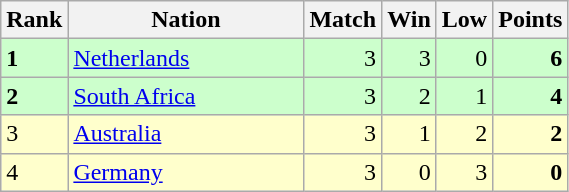<table class="wikitable">
<tr>
<th width=20>Rank</th>
<th width=150>Nation</th>
<th width=20>Match</th>
<th width=20>Win</th>
<th width=20>Low</th>
<th width=20>Points</th>
</tr>
<tr align="right" style="background:#ccffcc;">
<td align="left"><strong>1</strong></td>
<td align="left"> <a href='#'>Netherlands</a></td>
<td>3</td>
<td>3</td>
<td>0</td>
<td><strong>6</strong></td>
</tr>
<tr align="right" style="background:#ccffcc;">
<td align="left"><strong>2</strong></td>
<td align="left"> <a href='#'>South Africa</a></td>
<td>3</td>
<td>2</td>
<td>1</td>
<td><strong>4</strong></td>
</tr>
<tr align="right" style="background:#ffffcc;">
<td align="left">3</td>
<td align="left"> <a href='#'>Australia</a></td>
<td>3</td>
<td>1</td>
<td>2</td>
<td><strong>2</strong></td>
</tr>
<tr align="right" style="background:#ffffcc;">
<td align="left">4</td>
<td align="left"> <a href='#'>Germany</a></td>
<td>3</td>
<td>0</td>
<td>3</td>
<td><strong>0</strong></td>
</tr>
</table>
